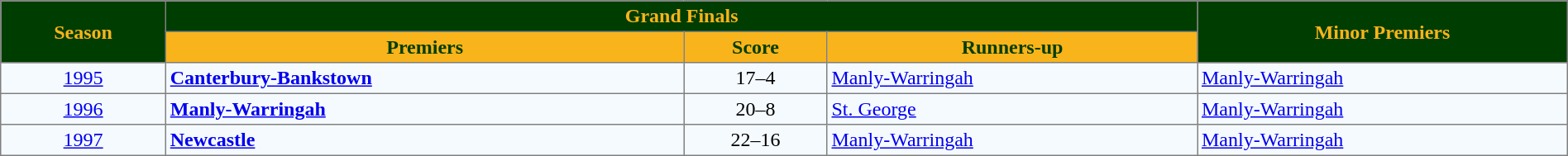<table border="1" cellpadding="3" cellspacing="0" style="border-collapse:collapse; width:100%;">
<tr style="background:#003D01;">
<th rowspan="2" style="color:#F9B41B;">Season</th>
<th colspan="3" style="color:#F9B41B;">Grand Finals</th>
<th rowspan="2" style="color:#F9B41B;">Minor Premiers</th>
</tr>
<tr style="background:#F9B41B;">
<th style="color:#003D01;" "width:15%;">Premiers</th>
<th style="color:#003D01;" "width:6%;">Score</th>
<th style="color:#003D01;" "width:15%;">Runners-up</th>
</tr>
<tr style="text-align:center; background:#f5faff;">
<td><a href='#'>1995</a></td>
<td align=left> <strong><a href='#'>Canterbury-Bankstown</a></strong></td>
<td>17–4</td>
<td align=left> <a href='#'>Manly-Warringah</a></td>
<td align=left> <a href='#'>Manly-Warringah</a></td>
</tr>
<tr style="text-align:center; background:#f5faff;">
<td><a href='#'>1996</a></td>
<td align=left> <strong><a href='#'>Manly-Warringah</a></strong></td>
<td>20–8</td>
<td align=left> <a href='#'>St. George</a></td>
<td align=left> <a href='#'>Manly-Warringah</a></td>
</tr>
<tr style="text-align:center; background:#f5faff;">
<td><a href='#'>1997</a></td>
<td align=left> <strong><a href='#'>Newcastle</a></strong></td>
<td>22–16</td>
<td align=left> <a href='#'>Manly-Warringah</a></td>
<td align=left> <a href='#'>Manly-Warringah</a></td>
</tr>
</table>
